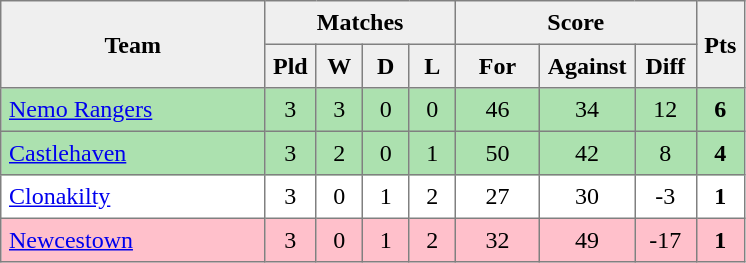<table style=border-collapse:collapse border=1 cellspacing=0 cellpadding=5>
<tr align=center bgcolor=#efefef>
<th rowspan=2 width=165>Team</th>
<th colspan=4>Matches</th>
<th colspan=3>Score</th>
<th rowspan=2width=20>Pts</th>
</tr>
<tr align=center bgcolor=#efefef>
<th width=20>Pld</th>
<th width=20>W</th>
<th width=20>D</th>
<th width=20>L</th>
<th width=45>For</th>
<th width=45>Against</th>
<th width=30>Diff</th>
</tr>
<tr align=center style="background:#ACE1AF;">
<td style="text-align:left;"><a href='#'>Nemo Rangers</a></td>
<td>3</td>
<td>3</td>
<td>0</td>
<td>0</td>
<td>46</td>
<td>34</td>
<td>12</td>
<td><strong>6</strong></td>
</tr>
<tr align=center style="background:#ACE1AF;">
<td style="text-align:left;"><a href='#'>Castlehaven</a></td>
<td>3</td>
<td>2</td>
<td>0</td>
<td>1</td>
<td>50</td>
<td>42</td>
<td>8</td>
<td><strong>4</strong></td>
</tr>
<tr align=center>
<td style="text-align:left;"><a href='#'>Clonakilty</a></td>
<td>3</td>
<td>0</td>
<td>1</td>
<td>2</td>
<td>27</td>
<td>30</td>
<td>-3</td>
<td><strong>1</strong></td>
</tr>
<tr align=center style="background:#FFC0CB;">
<td style="text-align:left;"><a href='#'>Newcestown</a></td>
<td>3</td>
<td>0</td>
<td>1</td>
<td>2</td>
<td>32</td>
<td>49</td>
<td>-17</td>
<td><strong>1</strong></td>
</tr>
</table>
